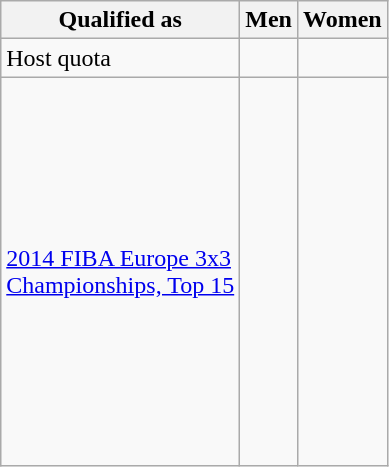<table class="wikitable">
<tr>
<th>Qualified as</th>
<th>Men</th>
<th>Women</th>
</tr>
<tr>
<td>Host quota</td>
<td></td>
<td></td>
</tr>
<tr>
<td><a href='#'>2014 FIBA Europe 3x3<br>Championships, Top 15</a></td>
<td><br><br><br><br><br><br><br><br><br><br><br><br><br><br></td>
<td><br><br><br><br><br><br><br><br><br><br><br><br><br><br></td>
</tr>
</table>
